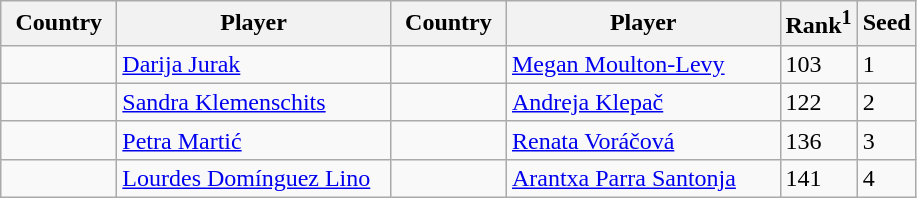<table class="sortable wikitable">
<tr>
<th width="70">Country</th>
<th width="175">Player</th>
<th width="70">Country</th>
<th width="175">Player</th>
<th>Rank<sup>1</sup></th>
<th>Seed</th>
</tr>
<tr>
<td></td>
<td><a href='#'>Darija Jurak</a></td>
<td></td>
<td><a href='#'>Megan Moulton-Levy</a></td>
<td>103</td>
<td>1</td>
</tr>
<tr>
<td></td>
<td><a href='#'>Sandra Klemenschits</a></td>
<td></td>
<td><a href='#'>Andreja Klepač</a></td>
<td>122</td>
<td>2</td>
</tr>
<tr>
<td></td>
<td><a href='#'>Petra Martić</a></td>
<td></td>
<td><a href='#'>Renata Voráčová</a></td>
<td>136</td>
<td>3</td>
</tr>
<tr>
<td></td>
<td><a href='#'>Lourdes Domínguez Lino</a></td>
<td></td>
<td><a href='#'>Arantxa Parra Santonja</a></td>
<td>141</td>
<td>4</td>
</tr>
</table>
